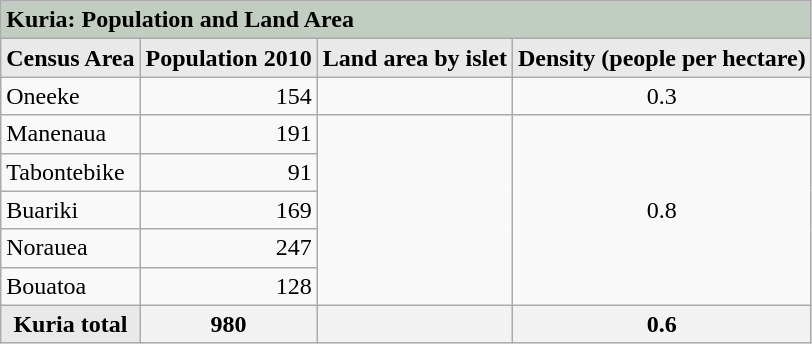<table class="wikitable">
<tr>
<td colspan=4 style="background-color:#C1CDC1"><strong>Kuria: Population and Land Area</strong></td>
</tr>
<tr>
<th style="background-color:#E9E9E9" align=left valign=top>Census Area</th>
<th style="background-color:#E9E9E9" align=right valign=top>Population 2010</th>
<th style="background-color:#E9E9E9" align=right valign=top>Land area by islet</th>
<th style="background-color:#E9E9E9" align=right valign=top>Density (people per hectare)</th>
</tr>
<tr>
<td>Oneeke</td>
<td align=right>154</td>
<td align=right></td>
<td align=center>0.3</td>
</tr>
<tr>
<td>Manenaua</td>
<td align=right>191</td>
<td align=right rowspan=5></td>
<td align=center rowspan=5>0.8</td>
</tr>
<tr>
<td>Tabontebike</td>
<td align=right>91</td>
</tr>
<tr>
<td>Buariki</td>
<td align=right>169</td>
</tr>
<tr>
<td>Norauea</td>
<td align=right>247</td>
</tr>
<tr>
<td>Bouatoa</td>
<td align=right>128</td>
</tr>
<tr>
<th style="background-color:#E9E9E9">Kuria total</th>
<th align=right>980</th>
<th align=right></th>
<th align=center>0.6</th>
</tr>
</table>
